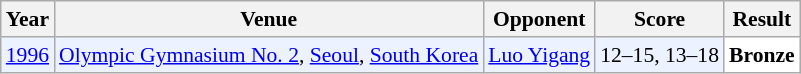<table class="sortable wikitable" style="font-size: 90%;">
<tr>
<th>Year</th>
<th>Venue</th>
<th>Opponent</th>
<th>Score</th>
<th>Result</th>
</tr>
<tr style="background:#ECF2FF">
<td align="center"><a href='#'>1996</a></td>
<td align="left"><a href='#'>Olympic Gymnasium No. 2</a>, <a href='#'>Seoul</a>, <a href='#'>South Korea</a></td>
<td align="left"> <a href='#'>Luo Yigang</a></td>
<td align="left">12–15, 13–18</td>
<td style="text-align:left; background:white"> <strong>Bronze</strong></td>
</tr>
</table>
